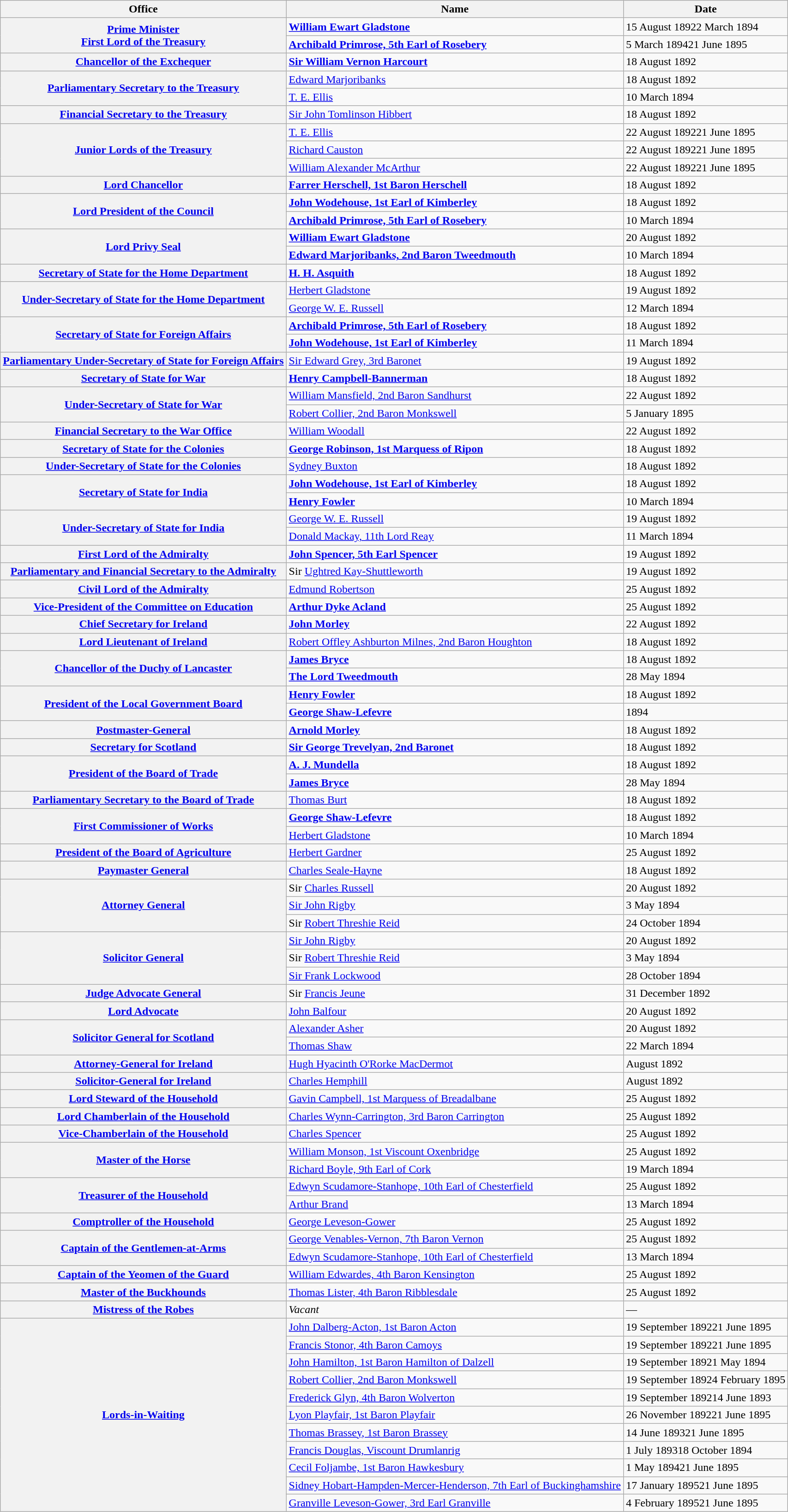<table class="wikitable plainrowheaders">
<tr>
<th>Office</th>
<th>Name</th>
<th>Date</th>
</tr>
<tr>
<th scope=row rowspan=2><a href='#'>Prime Minister</a> <br><a href='#'>First Lord of the Treasury</a></th>
<td><strong><a href='#'>William Ewart Gladstone</a></strong></td>
<td>15 August 18922 March 1894</td>
</tr>
<tr>
<td><strong><a href='#'>Archibald Primrose, 5th Earl of Rosebery</a></strong></td>
<td>5 March 189421 June 1895</td>
</tr>
<tr>
<th scope=row><a href='#'>Chancellor of the Exchequer</a></th>
<td><strong><a href='#'>Sir William Vernon Harcourt</a></strong></td>
<td>18 August 1892</td>
</tr>
<tr>
<th scope=row rowspan=2><a href='#'>Parliamentary Secretary to the Treasury</a></th>
<td><a href='#'>Edward Marjoribanks</a></td>
<td>18 August 1892</td>
</tr>
<tr>
<td><a href='#'>T. E. Ellis</a></td>
<td>10 March 1894</td>
</tr>
<tr>
<th scope=row><a href='#'>Financial Secretary to the Treasury</a></th>
<td><a href='#'>Sir John Tomlinson Hibbert</a></td>
<td>18 August 1892</td>
</tr>
<tr>
<th scope=row rowspan=3><a href='#'>Junior Lords of the Treasury</a></th>
<td><a href='#'>T. E. Ellis</a></td>
<td>22 August 189221 June 1895</td>
</tr>
<tr>
<td><a href='#'>Richard Causton</a></td>
<td>22 August  189221 June 1895</td>
</tr>
<tr>
<td><a href='#'>William Alexander McArthur</a></td>
<td>22 August 189221 June 1895</td>
</tr>
<tr>
<th scope=row><a href='#'>Lord Chancellor</a></th>
<td><strong><a href='#'>Farrer Herschell, 1st Baron Herschell</a></strong></td>
<td>18 August 1892</td>
</tr>
<tr>
<th scope=row rowspan=2><a href='#'>Lord President of the Council</a></th>
<td><strong><a href='#'>John Wodehouse, 1st Earl of Kimberley</a></strong></td>
<td>18 August 1892</td>
</tr>
<tr>
<td><strong><a href='#'>Archibald Primrose, 5th Earl of Rosebery</a></strong></td>
<td>10 March 1894</td>
</tr>
<tr>
<th scope=row rowspan=2><a href='#'>Lord Privy Seal</a></th>
<td><strong><a href='#'>William Ewart Gladstone</a></strong></td>
<td>20 August 1892</td>
</tr>
<tr>
<td><strong><a href='#'>Edward Marjoribanks, 2nd Baron Tweedmouth</a></strong></td>
<td>10 March 1894</td>
</tr>
<tr>
<th scope=row><a href='#'>Secretary of State for the Home Department</a></th>
<td><strong><a href='#'>H. H. Asquith</a></strong></td>
<td>18 August 1892</td>
</tr>
<tr>
<th scope=row rowspan=2><a href='#'>Under-Secretary of State for the Home Department</a></th>
<td><a href='#'>Herbert Gladstone</a></td>
<td>19 August 1892</td>
</tr>
<tr>
<td><a href='#'>George W. E. Russell</a></td>
<td>12 March 1894</td>
</tr>
<tr>
<th scope=row rowspan=2><a href='#'>Secretary of State for Foreign Affairs</a></th>
<td><strong><a href='#'>Archibald Primrose, 5th Earl of Rosebery</a></strong></td>
<td>18 August 1892</td>
</tr>
<tr>
<td><strong><a href='#'>John Wodehouse, 1st Earl of Kimberley</a></strong></td>
<td>11 March 1894</td>
</tr>
<tr>
<th scope=row><a href='#'>Parliamentary Under-Secretary of State for Foreign Affairs</a></th>
<td><a href='#'>Sir Edward Grey, 3rd Baronet</a></td>
<td>19 August 1892</td>
</tr>
<tr>
<th scope=row><a href='#'>Secretary of State for War</a></th>
<td><strong><a href='#'>Henry Campbell-Bannerman</a></strong></td>
<td>18 August 1892</td>
</tr>
<tr>
<th scope=row rowspan=2><a href='#'>Under-Secretary of State for War</a></th>
<td><a href='#'>William Mansfield, 2nd Baron Sandhurst</a></td>
<td>22 August 1892</td>
</tr>
<tr>
<td><a href='#'>Robert Collier, 2nd Baron Monkswell</a></td>
<td>5 January 1895</td>
</tr>
<tr>
<th scope=row><a href='#'>Financial Secretary to the War Office</a></th>
<td><a href='#'>William Woodall</a></td>
<td>22 August 1892</td>
</tr>
<tr>
<th scope=row><a href='#'>Secretary of State for the Colonies</a></th>
<td><strong><a href='#'>George Robinson, 1st Marquess of Ripon</a></strong></td>
<td>18 August 1892</td>
</tr>
<tr>
<th scope=row><a href='#'>Under-Secretary of State for the Colonies</a></th>
<td><a href='#'>Sydney Buxton</a></td>
<td>18 August 1892</td>
</tr>
<tr>
<th scope=row rowspan=2><a href='#'>Secretary of State for India</a></th>
<td><strong><a href='#'>John Wodehouse, 1st Earl of Kimberley</a></strong></td>
<td>18 August 1892</td>
</tr>
<tr>
<td><strong><a href='#'>Henry Fowler</a></strong></td>
<td>10 March 1894</td>
</tr>
<tr>
<th scope=row rowspan=2><a href='#'>Under-Secretary of State for India</a></th>
<td><a href='#'>George W. E. Russell</a></td>
<td>19 August 1892</td>
</tr>
<tr>
<td><a href='#'>Donald Mackay, 11th Lord Reay</a></td>
<td>11 March 1894</td>
</tr>
<tr>
<th scope=row><a href='#'>First Lord of the Admiralty</a></th>
<td><strong><a href='#'>John Spencer, 5th Earl Spencer</a></strong></td>
<td>19 August 1892</td>
</tr>
<tr>
<th scope=row><a href='#'>Parliamentary and Financial Secretary to the Admiralty</a></th>
<td>Sir <a href='#'>Ughtred Kay-Shuttleworth</a></td>
<td>19 August 1892</td>
</tr>
<tr>
<th scope=row><a href='#'>Civil Lord of the Admiralty</a></th>
<td><a href='#'>Edmund Robertson</a></td>
<td>25 August 1892</td>
</tr>
<tr>
<th scope=row><a href='#'>Vice-President of the Committee on Education</a></th>
<td><strong><a href='#'>Arthur Dyke Acland</a></strong></td>
<td>25 August 1892</td>
</tr>
<tr>
<th scope=row><a href='#'>Chief Secretary for Ireland</a></th>
<td><strong><a href='#'>John Morley</a></strong></td>
<td>22 August 1892</td>
</tr>
<tr>
<th scope=row><a href='#'>Lord Lieutenant of Ireland</a></th>
<td><a href='#'>Robert Offley Ashburton Milnes, 2nd Baron Houghton</a></td>
<td>18 August 1892</td>
</tr>
<tr>
<th scope=row rowspan=2><a href='#'>Chancellor of the Duchy of Lancaster</a></th>
<td><strong><a href='#'>James Bryce</a></strong></td>
<td>18 August 1892</td>
</tr>
<tr>
<td><strong><a href='#'>The Lord Tweedmouth</a></strong></td>
<td>28 May 1894</td>
</tr>
<tr>
<th scope=row rowspan=2><a href='#'>President of the Local Government Board</a></th>
<td><strong><a href='#'>Henry Fowler</a></strong></td>
<td>18 August 1892</td>
</tr>
<tr>
<td><strong><a href='#'>George Shaw-Lefevre</a></strong></td>
<td>1894</td>
</tr>
<tr>
<th scope=row><a href='#'>Postmaster-General</a></th>
<td><strong><a href='#'>Arnold Morley</a></strong></td>
<td>18 August 1892</td>
</tr>
<tr>
<th scope=row><a href='#'>Secretary for Scotland</a></th>
<td><strong><a href='#'>Sir George Trevelyan, 2nd Baronet</a></strong></td>
<td>18 August 1892</td>
</tr>
<tr>
<th scope=row rowspan=2><a href='#'>President of the Board of Trade</a></th>
<td><strong><a href='#'>A. J. Mundella</a></strong></td>
<td>18 August 1892</td>
</tr>
<tr>
<td><strong><a href='#'>James Bryce</a></strong></td>
<td>28 May 1894</td>
</tr>
<tr>
<th scope=row><a href='#'>Parliamentary Secretary to the Board of Trade</a></th>
<td><a href='#'>Thomas Burt</a></td>
<td>18 August 1892</td>
</tr>
<tr>
<th scope=row rowspan=2><a href='#'>First Commissioner of Works</a></th>
<td><strong><a href='#'>George Shaw-Lefevre</a></strong></td>
<td>18 August 1892</td>
</tr>
<tr>
<td><a href='#'>Herbert Gladstone</a></td>
<td>10 March 1894</td>
</tr>
<tr>
<th scope=row><a href='#'>President of the Board of Agriculture</a></th>
<td><a href='#'>Herbert Gardner</a></td>
<td>25 August 1892</td>
</tr>
<tr>
<th scope=row><a href='#'>Paymaster General</a></th>
<td><a href='#'>Charles Seale-Hayne</a></td>
<td>18 August 1892</td>
</tr>
<tr>
<th scope=row rowspan=3><a href='#'>Attorney General</a></th>
<td>Sir <a href='#'>Charles Russell</a></td>
<td>20 August 1892</td>
</tr>
<tr>
<td><a href='#'>Sir John Rigby</a></td>
<td>3 May 1894</td>
</tr>
<tr>
<td>Sir <a href='#'>Robert Threshie Reid</a></td>
<td>24 October 1894</td>
</tr>
<tr>
<th scope=row rowspan=3><a href='#'>Solicitor General</a></th>
<td><a href='#'>Sir John Rigby</a></td>
<td>20 August 1892</td>
</tr>
<tr>
<td>Sir <a href='#'>Robert Threshie Reid</a></td>
<td>3 May 1894</td>
</tr>
<tr>
<td><a href='#'>Sir Frank Lockwood</a></td>
<td>28 October 1894</td>
</tr>
<tr>
<th scope=row><a href='#'>Judge Advocate General</a></th>
<td>Sir <a href='#'>Francis Jeune</a></td>
<td>31 December 1892</td>
</tr>
<tr>
<th scope=row><a href='#'>Lord Advocate</a></th>
<td><a href='#'>John Balfour</a></td>
<td>20 August 1892</td>
</tr>
<tr>
<th scope=row rowspan=2><a href='#'>Solicitor General for Scotland</a></th>
<td><a href='#'>Alexander Asher</a></td>
<td>20 August 1892</td>
</tr>
<tr>
<td><a href='#'>Thomas Shaw</a></td>
<td>22 March 1894</td>
</tr>
<tr>
<th scope=row><a href='#'>Attorney-General for Ireland</a></th>
<td><a href='#'>Hugh Hyacinth O'Rorke MacDermot</a></td>
<td>August 1892</td>
</tr>
<tr>
<th scope=row><a href='#'>Solicitor-General for Ireland</a></th>
<td><a href='#'>Charles Hemphill</a></td>
<td>August 1892</td>
</tr>
<tr>
<th scope=row><a href='#'>Lord Steward of the Household</a></th>
<td><a href='#'>Gavin Campbell, 1st Marquess of Breadalbane</a></td>
<td>25 August 1892</td>
</tr>
<tr>
<th scope=row><a href='#'>Lord Chamberlain of the Household</a></th>
<td><a href='#'>Charles Wynn-Carrington, 3rd Baron Carrington</a></td>
<td>25 August 1892</td>
</tr>
<tr>
<th scope=row><a href='#'>Vice-Chamberlain of the Household</a></th>
<td><a href='#'>Charles Spencer</a></td>
<td>25 August 1892</td>
</tr>
<tr>
<th scope=row rowspan=2><a href='#'>Master of the Horse</a></th>
<td><a href='#'>William Monson, 1st Viscount Oxenbridge</a></td>
<td>25 August 1892</td>
</tr>
<tr>
<td><a href='#'>Richard Boyle, 9th Earl of Cork</a></td>
<td>19 March 1894</td>
</tr>
<tr>
<th scope=row rowspan=2><a href='#'>Treasurer of the Household</a></th>
<td><a href='#'>Edwyn Scudamore-Stanhope, 10th Earl of Chesterfield</a></td>
<td>25 August 1892</td>
</tr>
<tr>
<td><a href='#'>Arthur Brand</a></td>
<td>13 March 1894</td>
</tr>
<tr>
<th scope=row><a href='#'>Comptroller of the Household</a></th>
<td><a href='#'>George Leveson-Gower</a></td>
<td>25 August 1892</td>
</tr>
<tr>
<th scope=row rowspan=2><a href='#'>Captain of the Gentlemen-at-Arms</a></th>
<td><a href='#'>George Venables-Vernon, 7th Baron Vernon</a></td>
<td>25 August 1892</td>
</tr>
<tr>
<td><a href='#'>Edwyn Scudamore-Stanhope, 10th Earl of Chesterfield</a></td>
<td>13 March 1894</td>
</tr>
<tr>
<th scope=row><a href='#'>Captain of the Yeomen of the Guard</a></th>
<td><a href='#'>William Edwardes, 4th Baron Kensington</a></td>
<td>25 August 1892</td>
</tr>
<tr>
<th scope=row><a href='#'>Master of the Buckhounds</a></th>
<td><a href='#'>Thomas Lister, 4th Baron Ribblesdale</a></td>
<td>25 August 1892</td>
</tr>
<tr>
<th scope=row><a href='#'>Mistress of the Robes</a></th>
<td><em>Vacant</em></td>
<td>—</td>
</tr>
<tr>
<th scope=row rowspan=11><a href='#'>Lords-in-Waiting</a></th>
<td><a href='#'>John Dalberg-Acton, 1st Baron Acton</a></td>
<td>19 September 189221 June 1895</td>
</tr>
<tr>
<td><a href='#'>Francis Stonor, 4th Baron Camoys</a></td>
<td>19 September 189221 June 1895</td>
</tr>
<tr>
<td><a href='#'>John Hamilton, 1st Baron Hamilton of Dalzell</a></td>
<td>19 September 18921 May 1894</td>
</tr>
<tr>
<td><a href='#'>Robert Collier, 2nd Baron Monkswell</a></td>
<td>19 September 18924 February 1895</td>
</tr>
<tr>
<td><a href='#'>Frederick Glyn, 4th Baron Wolverton</a></td>
<td>19 September 189214 June 1893</td>
</tr>
<tr>
<td><a href='#'>Lyon Playfair, 1st Baron Playfair</a></td>
<td>26 November 189221 June 1895</td>
</tr>
<tr>
<td><a href='#'>Thomas Brassey, 1st Baron Brassey</a></td>
<td>14 June 189321 June 1895</td>
</tr>
<tr>
<td><a href='#'>Francis Douglas, Viscount Drumlanrig</a></td>
<td>1 July 189318 October 1894</td>
</tr>
<tr>
<td><a href='#'>Cecil Foljambe, 1st Baron Hawkesbury</a></td>
<td>1 May 189421 June 1895</td>
</tr>
<tr>
<td><a href='#'>Sidney Hobart-Hampden-Mercer-Henderson, 7th Earl of Buckinghamshire</a></td>
<td>17 January 189521 June 1895</td>
</tr>
<tr>
<td><a href='#'>Granville Leveson-Gower, 3rd Earl Granville</a></td>
<td>4 February 189521 June 1895</td>
</tr>
</table>
